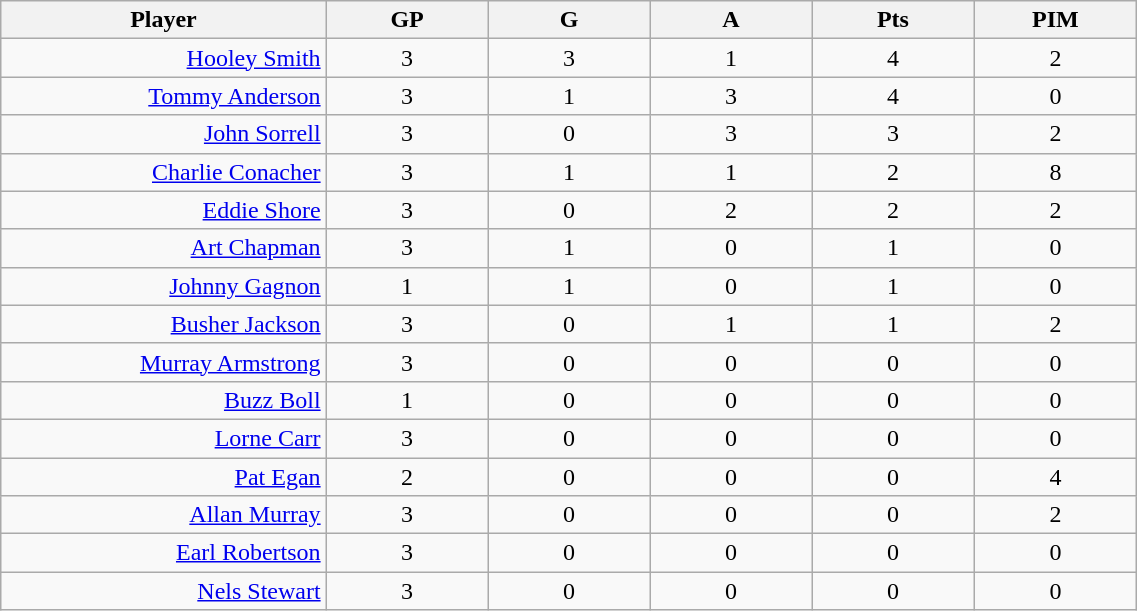<table class="wikitable sortable" width="60%">
<tr ALIGN="center">
<th bgcolor="#DDDDFF" width="10%">Player</th>
<th bgcolor="#DDDDFF" width="5%">GP</th>
<th bgcolor="#DDDDFF" width="5%">G</th>
<th bgcolor="#DDDDFF" width="5%">A</th>
<th bgcolor="#DDDDFF" width="5%">Pts</th>
<th bgcolor="#DDDDFF" width="5%">PIM</th>
</tr>
<tr align="center">
<td align="right"><a href='#'>Hooley Smith</a></td>
<td>3</td>
<td>3</td>
<td>1</td>
<td>4</td>
<td>2</td>
</tr>
<tr align="center">
<td align="right"><a href='#'>Tommy Anderson</a></td>
<td>3</td>
<td>1</td>
<td>3</td>
<td>4</td>
<td>0</td>
</tr>
<tr align="center">
<td align="right"><a href='#'>John Sorrell</a></td>
<td>3</td>
<td>0</td>
<td>3</td>
<td>3</td>
<td>2</td>
</tr>
<tr align="center">
<td align="right"><a href='#'>Charlie Conacher</a></td>
<td>3</td>
<td>1</td>
<td>1</td>
<td>2</td>
<td>8</td>
</tr>
<tr align="center">
<td align="right"><a href='#'>Eddie Shore</a></td>
<td>3</td>
<td>0</td>
<td>2</td>
<td>2</td>
<td>2</td>
</tr>
<tr align="center">
<td align="right"><a href='#'>Art Chapman</a></td>
<td>3</td>
<td>1</td>
<td>0</td>
<td>1</td>
<td>0</td>
</tr>
<tr align="center">
<td align="right"><a href='#'>Johnny Gagnon</a></td>
<td>1</td>
<td>1</td>
<td>0</td>
<td>1</td>
<td>0</td>
</tr>
<tr align="center">
<td align="right"><a href='#'>Busher Jackson</a></td>
<td>3</td>
<td>0</td>
<td>1</td>
<td>1</td>
<td>2</td>
</tr>
<tr align="center">
<td align="right"><a href='#'>Murray Armstrong</a></td>
<td>3</td>
<td>0</td>
<td>0</td>
<td>0</td>
<td>0</td>
</tr>
<tr align="center">
<td align="right"><a href='#'>Buzz Boll</a></td>
<td>1</td>
<td>0</td>
<td>0</td>
<td>0</td>
<td>0</td>
</tr>
<tr align="center">
<td align="right"><a href='#'>Lorne Carr</a></td>
<td>3</td>
<td>0</td>
<td>0</td>
<td>0</td>
<td>0</td>
</tr>
<tr align="center">
<td align="right"><a href='#'>Pat Egan</a></td>
<td>2</td>
<td>0</td>
<td>0</td>
<td>0</td>
<td>4</td>
</tr>
<tr align="center">
<td align="right"><a href='#'>Allan Murray</a></td>
<td>3</td>
<td>0</td>
<td>0</td>
<td>0</td>
<td>2</td>
</tr>
<tr align="center">
<td align="right"><a href='#'>Earl Robertson</a></td>
<td>3</td>
<td>0</td>
<td>0</td>
<td>0</td>
<td>0</td>
</tr>
<tr align="center">
<td align="right"><a href='#'>Nels Stewart</a></td>
<td>3</td>
<td>0</td>
<td>0</td>
<td>0</td>
<td>0</td>
</tr>
</table>
